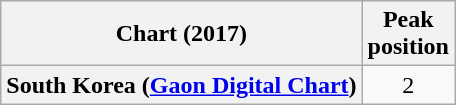<table class="wikitable sortable plainrowheaders" style="text-align:center;">
<tr>
<th>Chart (2017)</th>
<th>Peak<br>position</th>
</tr>
<tr>
<th scope="row">South Korea (<a href='#'>Gaon Digital Chart</a>)</th>
<td>2</td>
</tr>
</table>
